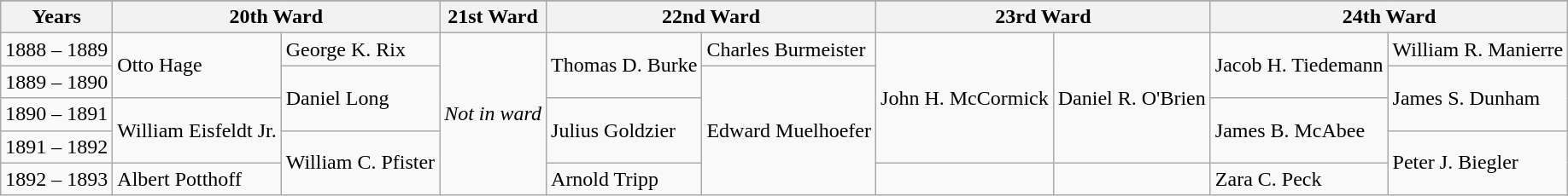<table class="wikitable mw-collapsible mw-collapsed">
<tr>
</tr>
<tr>
<th>Years</th>
<th colspan="2">20th Ward</th>
<th colspan="2">21st Ward</th>
<th colspan="2">22nd Ward</th>
<th colspan="2">23rd Ward</th>
<th colspan="2">24th Ward</th>
</tr>
<tr>
<td>1888 – 1889</td>
<td rowspan="2">Otto Hage</td>
<td>George K. Rix</td>
<td colspan="2" rowspan="12"><em>Not in ward</em></td>
<td rowspan="2">Thomas D. Burke</td>
<td>Charles Burmeister</td>
<td rowspan="4">John H. McCormick</td>
<td rowspan="4">Daniel R. O'Brien</td>
<td rowspan="2">Jacob H. Tiedemann</td>
<td>William R. Manierre</td>
</tr>
<tr>
<td>1889 – 1890</td>
<td rowspan="2">Daniel Long</td>
<td rowspan="6">Edward Muelhoefer</td>
<td rowspan="2">James S. Dunham</td>
</tr>
<tr>
<td>1890 – 1891</td>
<td rowspan="2">William Eisfeldt Jr.</td>
<td rowspan="2">Julius Goldzier</td>
<td rowspan="2">James B. McAbee</td>
</tr>
<tr>
<td>1891 – 1892</td>
<td rowspan="2">William C. Pfister</td>
<td rowspan="2">Peter J. Biegler</td>
</tr>
<tr>
<td>1892 – 1893</td>
<td rowspan="2">Albert Potthoff</td>
<td rowspan="2">Arnold Tripp</td>
<td></td>
<td></td>
<td rowspan="3">Zara C. Peck</td>
</tr>
</table>
